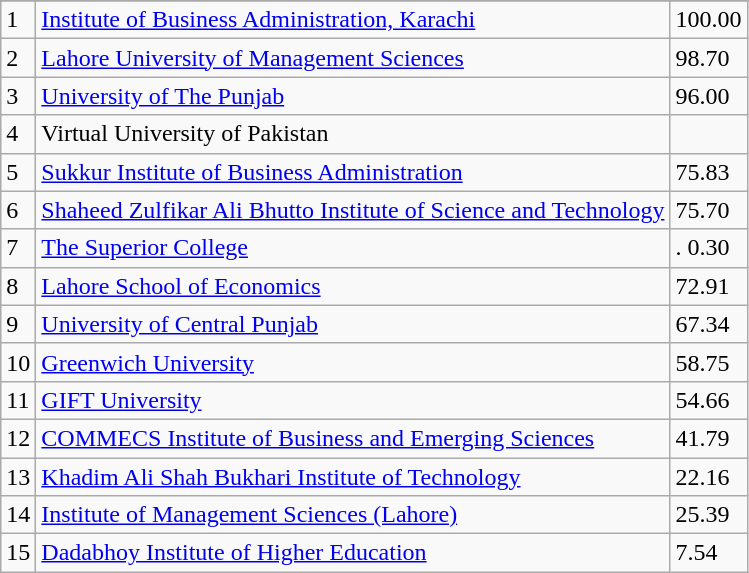<table class="wikitable sortable">
<tr ! Ranking !! University !! Score>
</tr>
<tr>
<td>1</td>
<td><a href='#'>Institute of Business Administration, Karachi</a></td>
<td>100.00</td>
</tr>
<tr>
<td>2</td>
<td><a href='#'>Lahore University of Management Sciences</a></td>
<td>98.70</td>
</tr>
<tr>
<td>3</td>
<td><a href='#'>University of The Punjab</a></td>
<td>96.00</td>
</tr>
<tr>
<td>4</td>
<td>Virtual University of Pakistan</td>
<td></td>
</tr>
<tr>
<td>5</td>
<td><a href='#'>Sukkur Institute of Business Administration</a></td>
<td>75.83</td>
</tr>
<tr>
<td>6</td>
<td><a href='#'>Shaheed Zulfikar Ali Bhutto Institute of Science and Technology</a></td>
<td>75.70</td>
</tr>
<tr>
<td>7</td>
<td><a href='#'>The Superior College</a></td>
<td>. 0.30</td>
</tr>
<tr>
<td>8</td>
<td><a href='#'>Lahore School of Economics</a></td>
<td>72.91</td>
</tr>
<tr>
<td>9</td>
<td><a href='#'>University of Central Punjab</a></td>
<td>67.34</td>
</tr>
<tr>
<td>10</td>
<td><a href='#'>Greenwich University</a></td>
<td>58.75</td>
</tr>
<tr>
<td>11</td>
<td><a href='#'>GIFT University</a></td>
<td>54.66</td>
</tr>
<tr>
<td>12</td>
<td><a href='#'>COMMECS Institute of Business and Emerging Sciences</a></td>
<td>41.79</td>
</tr>
<tr>
<td>13</td>
<td><a href='#'>Khadim Ali Shah Bukhari Institute of Technology</a></td>
<td>22.16</td>
</tr>
<tr>
<td>14</td>
<td><a href='#'>Institute of Management Sciences (Lahore)</a></td>
<td>25.39</td>
</tr>
<tr>
<td>15</td>
<td><a href='#'>Dadabhoy Institute of Higher Education</a></td>
<td>7.54</td>
</tr>
</table>
